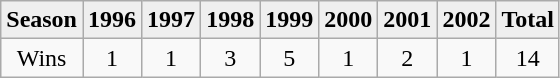<table class="wikitable sortable">
<tr style="background:#efefef;font-weight:bold">
<td>Season</td>
<td>1996</td>
<td>1997</td>
<td>1998</td>
<td>1999</td>
<td>2000</td>
<td>2001</td>
<td>2002</td>
<td><strong>Total</strong></td>
</tr>
<tr align="center">
<td>Wins</td>
<td>1</td>
<td>1</td>
<td>3</td>
<td>5</td>
<td>1</td>
<td>2</td>
<td>1</td>
<td>14</td>
</tr>
</table>
